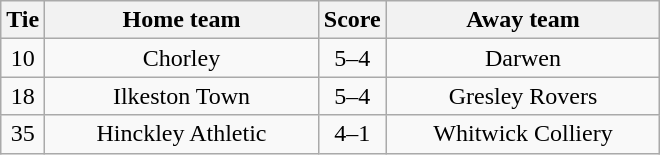<table class="wikitable" style="text-align:center;">
<tr>
<th width=20>Tie</th>
<th width=175>Home team</th>
<th width=20>Score</th>
<th width=175>Away team</th>
</tr>
<tr>
<td>10</td>
<td>Chorley</td>
<td>5–4</td>
<td>Darwen</td>
</tr>
<tr>
<td>18</td>
<td>Ilkeston Town</td>
<td>5–4</td>
<td>Gresley Rovers</td>
</tr>
<tr>
<td>35</td>
<td>Hinckley Athletic</td>
<td>4–1</td>
<td>Whitwick Colliery</td>
</tr>
</table>
